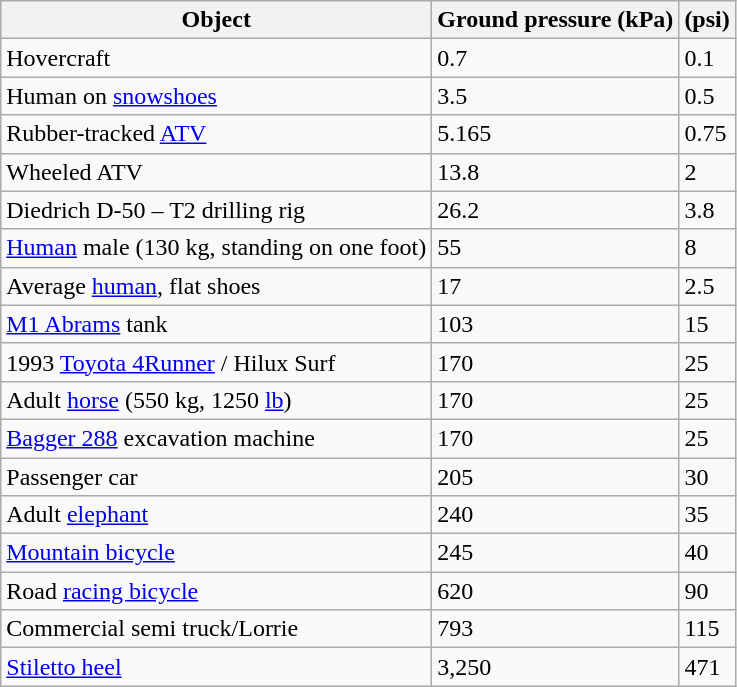<table class="wikitable sortable">
<tr>
<th>Object</th>
<th>Ground pressure (kPa)</th>
<th>(psi)</th>
</tr>
<tr>
<td>Hovercraft</td>
<td>0.7</td>
<td>0.1</td>
</tr>
<tr>
<td>Human on <a href='#'>snowshoes</a></td>
<td>3.5</td>
<td>0.5</td>
</tr>
<tr>
<td>Rubber-tracked <a href='#'>ATV</a></td>
<td>5.165</td>
<td>0.75</td>
</tr>
<tr>
<td>Wheeled ATV</td>
<td>13.8</td>
<td>2</td>
</tr>
<tr>
<td>Diedrich D-50 – T2 drilling rig</td>
<td>26.2</td>
<td>3.8</td>
</tr>
<tr>
<td><a href='#'>Human</a> male (130 kg, standing on one foot)</td>
<td>55</td>
<td>8</td>
</tr>
<tr>
<td>Average <a href='#'>human</a>, flat shoes</td>
<td>17</td>
<td>2.5</td>
</tr>
<tr>
<td><a href='#'>M1 Abrams</a> tank</td>
<td>103</td>
<td>15</td>
</tr>
<tr>
<td>1993 <a href='#'>Toyota 4Runner</a> / Hilux Surf</td>
<td>170</td>
<td>25</td>
</tr>
<tr>
<td>Adult <a href='#'>horse</a> (550 kg, 1250 <a href='#'>lb</a>)</td>
<td>170</td>
<td>25</td>
</tr>
<tr>
<td><a href='#'>Bagger 288</a> excavation machine</td>
<td>170</td>
<td>25</td>
</tr>
<tr>
<td>Passenger car</td>
<td>205</td>
<td>30</td>
</tr>
<tr>
<td>Adult <a href='#'>elephant</a></td>
<td>240</td>
<td>35</td>
</tr>
<tr>
<td><a href='#'>Mountain bicycle</a></td>
<td>245</td>
<td>40</td>
</tr>
<tr>
<td>Road <a href='#'>racing bicycle</a></td>
<td>620</td>
<td>90</td>
</tr>
<tr>
<td>Commercial semi truck/Lorrie</td>
<td>793</td>
<td>115</td>
</tr>
<tr>
<td><a href='#'>Stiletto heel</a></td>
<td>3,250</td>
<td>471</td>
</tr>
</table>
